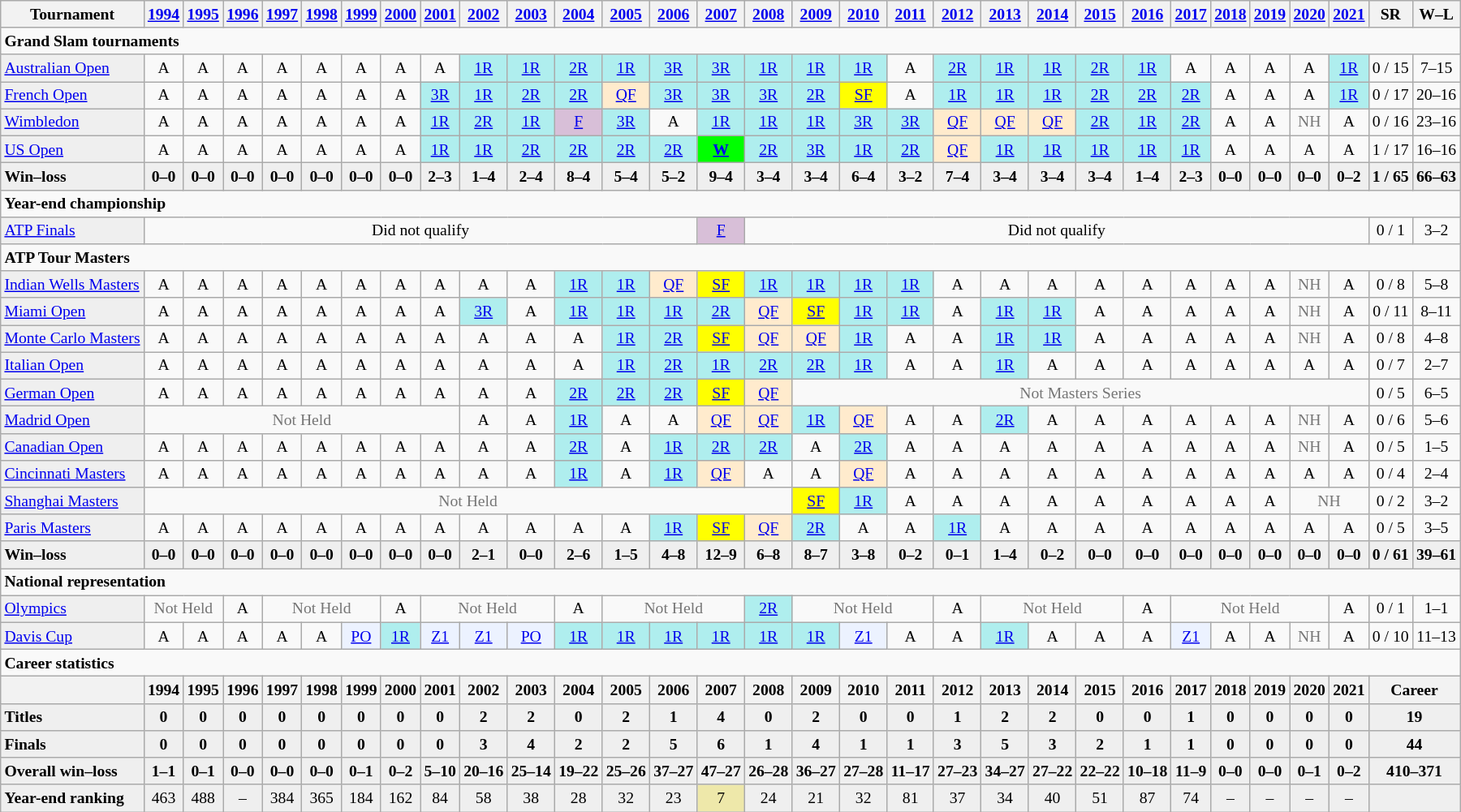<table class="wikitable nowrap" style=text-align:center;font-size:82%>
<tr>
<th>Tournament</th>
<th><a href='#'>1994</a></th>
<th><a href='#'>1995</a></th>
<th><a href='#'>1996</a></th>
<th><a href='#'>1997</a></th>
<th><a href='#'>1998</a></th>
<th><a href='#'>1999</a></th>
<th><a href='#'>2000</a></th>
<th><a href='#'>2001</a></th>
<th><a href='#'>2002</a></th>
<th><a href='#'>2003</a></th>
<th><a href='#'>2004</a></th>
<th><a href='#'>2005</a></th>
<th><a href='#'>2006</a></th>
<th><a href='#'>2007</a></th>
<th><a href='#'>2008</a></th>
<th><a href='#'>2009</a></th>
<th><a href='#'>2010</a></th>
<th><a href='#'>2011</a></th>
<th><a href='#'>2012</a></th>
<th><a href='#'>2013</a></th>
<th><a href='#'>2014</a></th>
<th><a href='#'>2015</a></th>
<th><a href='#'>2016</a></th>
<th><a href='#'>2017</a></th>
<th><a href='#'>2018</a></th>
<th><a href='#'>2019</a></th>
<th><a href='#'>2020</a></th>
<th><a href='#'>2021</a></th>
<th>SR</th>
<th>W–L</th>
</tr>
<tr>
<td colspan=31 align=left><strong>Grand Slam tournaments</strong></td>
</tr>
<tr>
<td bgcolor=efefef align=left><a href='#'>Australian Open</a></td>
<td>A</td>
<td>A</td>
<td>A</td>
<td>A</td>
<td>A</td>
<td>A</td>
<td>A</td>
<td>A</td>
<td bgcolor=afeeee><a href='#'>1R</a></td>
<td bgcolor=afeeee><a href='#'>1R</a></td>
<td bgcolor=afeeee><a href='#'>2R</a></td>
<td bgcolor=afeeee><a href='#'>1R</a></td>
<td bgcolor=afeeee><a href='#'>3R</a></td>
<td bgcolor=afeeee><a href='#'>3R</a></td>
<td bgcolor=afeeee><a href='#'>1R</a></td>
<td bgcolor=afeeee><a href='#'>1R</a></td>
<td bgcolor=afeeee><a href='#'>1R</a></td>
<td>A</td>
<td bgcolor=afeeee><a href='#'>2R</a></td>
<td bgcolor=afeeee><a href='#'>1R</a></td>
<td bgcolor=afeeee><a href='#'>1R</a></td>
<td bgcolor=afeeee><a href='#'>2R</a></td>
<td bgcolor=afeeee><a href='#'>1R</a></td>
<td>A</td>
<td>A</td>
<td>A</td>
<td>A</td>
<td bgcolor=afeeee><a href='#'>1R</a></td>
<td>0 / 15</td>
<td>7–15</td>
</tr>
<tr>
<td bgcolor=efefef align=left><a href='#'>French Open</a></td>
<td>A</td>
<td>A</td>
<td>A</td>
<td>A</td>
<td>A</td>
<td>A</td>
<td>A</td>
<td bgcolor=afeeee><a href='#'>3R</a></td>
<td bgcolor=afeeee><a href='#'>1R</a></td>
<td bgcolor=afeeee><a href='#'>2R</a></td>
<td bgcolor=afeeee><a href='#'>2R</a></td>
<td bgcolor=ffebcd><a href='#'>QF</a></td>
<td bgcolor=afeeee><a href='#'>3R</a></td>
<td bgcolor=afeeee><a href='#'>3R</a></td>
<td bgcolor=afeeee><a href='#'>3R</a></td>
<td bgcolor=afeeee><a href='#'>2R</a></td>
<td bgcolor=yellow><a href='#'>SF</a></td>
<td>A</td>
<td bgcolor=afeeee><a href='#'>1R</a></td>
<td bgcolor=afeeee><a href='#'>1R</a></td>
<td bgcolor=afeeee><a href='#'>1R</a></td>
<td bgcolor=afeeee><a href='#'>2R</a></td>
<td bgcolor=afeeee><a href='#'>2R</a></td>
<td bgcolor=afeeee><a href='#'>2R</a></td>
<td>A</td>
<td>A</td>
<td>A</td>
<td bgcolor=afeeee><a href='#'>1R</a></td>
<td>0 / 17</td>
<td>20–16</td>
</tr>
<tr>
<td bgcolor=efefef align=left><a href='#'>Wimbledon</a></td>
<td>A</td>
<td>A</td>
<td>A</td>
<td>A</td>
<td>A</td>
<td>A</td>
<td>A</td>
<td bgcolor=afeeee><a href='#'>1R</a></td>
<td bgcolor=afeeee><a href='#'>2R</a></td>
<td bgcolor=afeeee><a href='#'>1R</a></td>
<td bgcolor=thistle><a href='#'>F</a></td>
<td bgcolor=afeeee><a href='#'>3R</a></td>
<td>A</td>
<td bgcolor=afeeee><a href='#'>1R</a></td>
<td bgcolor=afeeee><a href='#'>1R</a></td>
<td bgcolor=afeeee><a href='#'>1R</a></td>
<td bgcolor=afeeee><a href='#'>3R</a></td>
<td bgcolor=afeeee><a href='#'>3R</a></td>
<td bgcolor=ffebcd><a href='#'>QF</a></td>
<td bgcolor=ffebcd><a href='#'>QF</a></td>
<td bgcolor=ffebcd><a href='#'>QF</a></td>
<td bgcolor=afeeee><a href='#'>2R</a></td>
<td bgcolor=afeeee><a href='#'>1R</a></td>
<td bgcolor=afeeee><a href='#'>2R</a></td>
<td>A</td>
<td>A</td>
<td style=color:#767676>NH</td>
<td>A</td>
<td>0 / 16</td>
<td>23–16</td>
</tr>
<tr>
<td bgcolor=efefef align=left><a href='#'>US Open</a></td>
<td>A</td>
<td>A</td>
<td>A</td>
<td>A</td>
<td>A</td>
<td>A</td>
<td>A</td>
<td bgcolor=afeeee><a href='#'>1R</a></td>
<td bgcolor=afeeee><a href='#'>1R</a></td>
<td bgcolor=afeeee><a href='#'>2R</a></td>
<td bgcolor=afeeee><a href='#'>2R</a></td>
<td bgcolor=afeeee><a href='#'>2R</a></td>
<td bgcolor=afeeee><a href='#'>2R</a></td>
<td bgcolor=lime><a href='#'><strong>W</strong></a></td>
<td bgcolor=afeeee><a href='#'>2R</a></td>
<td bgcolor=afeeee><a href='#'>3R</a></td>
<td bgcolor=afeeee><a href='#'>1R</a></td>
<td bgcolor=afeeee><a href='#'>2R</a></td>
<td bgcolor=ffebcd><a href='#'>QF</a></td>
<td bgcolor=afeeee><a href='#'>1R</a></td>
<td bgcolor=afeeee><a href='#'>1R</a></td>
<td bgcolor=afeeee><a href='#'>1R</a></td>
<td bgcolor=afeeee><a href='#'>1R</a></td>
<td bgcolor=afeeee><a href='#'>1R</a></td>
<td>A</td>
<td>A</td>
<td>A</td>
<td>A</td>
<td>1 / 17</td>
<td>16–16</td>
</tr>
<tr style=font-weight:bold;background:#efefef>
<td style=text-align:left>Win–loss</td>
<td>0–0</td>
<td>0–0</td>
<td>0–0</td>
<td>0–0</td>
<td>0–0</td>
<td>0–0</td>
<td>0–0</td>
<td>2–3</td>
<td>1–4</td>
<td>2–4</td>
<td>8–4</td>
<td>5–4</td>
<td>5–2</td>
<td>9–4</td>
<td>3–4</td>
<td>3–4</td>
<td>6–4</td>
<td>3–2</td>
<td>7–4</td>
<td>3–4</td>
<td>3–4</td>
<td>3–4</td>
<td>1–4</td>
<td>2–3</td>
<td>0–0</td>
<td>0–0</td>
<td>0–0</td>
<td>0–2</td>
<td>1 / 65</td>
<td>66–63</td>
</tr>
<tr>
<td colspan=31 align=left><strong>Year-end championship</strong></td>
</tr>
<tr>
<td bgcolor=efefef align=left><a href='#'>ATP Finals</a></td>
<td colspan=13>Did not qualify</td>
<td bgcolor=thistle><a href='#'>F</a></td>
<td colspan=14>Did not qualify</td>
<td>0 / 1</td>
<td>3–2</td>
</tr>
<tr>
<td colspan=31 align=left><strong>ATP Tour Masters</strong></td>
</tr>
<tr>
<td bgcolor=efefef align=left><a href='#'>Indian Wells Masters</a></td>
<td>A</td>
<td>A</td>
<td>A</td>
<td>A</td>
<td>A</td>
<td>A</td>
<td>A</td>
<td>A</td>
<td>A</td>
<td>A</td>
<td bgcolor=afeeee><a href='#'>1R</a></td>
<td bgcolor=afeeee><a href='#'>1R</a></td>
<td bgcolor=ffebcd><a href='#'>QF</a></td>
<td bgcolor=yellow><a href='#'>SF</a></td>
<td bgcolor=afeeee><a href='#'>1R</a></td>
<td bgcolor=afeeee><a href='#'>1R</a></td>
<td bgcolor=afeeee><a href='#'>1R</a></td>
<td bgcolor=afeeee><a href='#'>1R</a></td>
<td>A</td>
<td>A</td>
<td>A</td>
<td>A</td>
<td>A</td>
<td>A</td>
<td>A</td>
<td>A</td>
<td style=color:#767676>NH</td>
<td>A</td>
<td>0 / 8</td>
<td>5–8</td>
</tr>
<tr>
<td bgcolor=efefef align=left><a href='#'>Miami Open</a></td>
<td>A</td>
<td>A</td>
<td>A</td>
<td>A</td>
<td>A</td>
<td>A</td>
<td>A</td>
<td>A</td>
<td bgcolor=afeeee><a href='#'>3R</a></td>
<td>A</td>
<td bgcolor=afeeee><a href='#'>1R</a></td>
<td bgcolor=afeeee><a href='#'>1R</a></td>
<td bgcolor=afeeee><a href='#'>1R</a></td>
<td bgcolor=afeeee><a href='#'>2R</a></td>
<td bgcolor=ffebcd><a href='#'>QF</a></td>
<td bgcolor=yellow><a href='#'>SF</a></td>
<td bgcolor=afeeee><a href='#'>1R</a></td>
<td bgcolor=afeeee><a href='#'>1R</a></td>
<td>A</td>
<td bgcolor=afeeee><a href='#'>1R</a></td>
<td bgcolor=afeeee><a href='#'>1R</a></td>
<td>A</td>
<td>A</td>
<td>A</td>
<td>A</td>
<td>A</td>
<td style=color:#767676>NH</td>
<td>A</td>
<td>0 / 11</td>
<td>8–11</td>
</tr>
<tr>
<td bgcolor=efefef align=left><a href='#'>Monte Carlo Masters</a></td>
<td>A</td>
<td>A</td>
<td>A</td>
<td>A</td>
<td>A</td>
<td>A</td>
<td>A</td>
<td>A</td>
<td>A</td>
<td>A</td>
<td>A</td>
<td bgcolor=afeeee><a href='#'>1R</a></td>
<td bgcolor=afeeee><a href='#'>2R</a></td>
<td bgcolor=yellow><a href='#'>SF</a></td>
<td bgcolor=ffebcd><a href='#'>QF</a></td>
<td bgcolor=ffebcd><a href='#'>QF</a></td>
<td bgcolor=afeeee><a href='#'>1R</a></td>
<td>A</td>
<td>A</td>
<td bgcolor=afeeee><a href='#'>1R</a></td>
<td bgcolor=afeeee><a href='#'>1R</a></td>
<td>A</td>
<td>A</td>
<td>A</td>
<td>A</td>
<td>A</td>
<td style=color:#767676>NH</td>
<td>A</td>
<td>0 / 8</td>
<td>4–8</td>
</tr>
<tr>
<td bgcolor=efefef align=left><a href='#'>Italian Open</a></td>
<td>A</td>
<td>A</td>
<td>A</td>
<td>A</td>
<td>A</td>
<td>A</td>
<td>A</td>
<td>A</td>
<td>A</td>
<td>A</td>
<td>A</td>
<td bgcolor=afeeee><a href='#'>1R</a></td>
<td bgcolor=afeeee><a href='#'>2R</a></td>
<td bgcolor=afeeee><a href='#'>1R</a></td>
<td bgcolor=afeeee><a href='#'>2R</a></td>
<td bgcolor=afeeee><a href='#'>2R</a></td>
<td bgcolor=afeeee><a href='#'>1R</a></td>
<td>A</td>
<td>A</td>
<td bgcolor=afeeee><a href='#'>1R</a></td>
<td>A</td>
<td>A</td>
<td>A</td>
<td>A</td>
<td>A</td>
<td>A</td>
<td>A</td>
<td>A</td>
<td>0 / 7</td>
<td>2–7</td>
</tr>
<tr>
<td bgcolor=efefef align=left><a href='#'>German Open</a></td>
<td>A</td>
<td>A</td>
<td>A</td>
<td>A</td>
<td>A</td>
<td>A</td>
<td>A</td>
<td>A</td>
<td>A</td>
<td>A</td>
<td bgcolor=afeeee><a href='#'>2R</a></td>
<td bgcolor=afeeee><a href='#'>2R</a></td>
<td bgcolor=afeeee><a href='#'>2R</a></td>
<td bgcolor=yellow><a href='#'>SF</a></td>
<td bgcolor=ffebcd><a href='#'>QF</a></td>
<td colspan=13 style=color:#767676>Not Masters Series</td>
<td>0 / 5</td>
<td>6–5</td>
</tr>
<tr>
<td bgcolor=efefef align=left><a href='#'>Madrid Open</a></td>
<td colspan=8 style=color:#767676>Not Held</td>
<td>A</td>
<td>A</td>
<td bgcolor=afeeee><a href='#'>1R</a></td>
<td>A</td>
<td>A</td>
<td bgcolor=ffebcd><a href='#'>QF</a></td>
<td bgcolor=ffebcd><a href='#'>QF</a></td>
<td bgcolor=afeeee><a href='#'>1R</a></td>
<td bgcolor=ffebcd><a href='#'>QF</a></td>
<td>A</td>
<td>A</td>
<td bgcolor=afeeee><a href='#'>2R</a></td>
<td>A</td>
<td>A</td>
<td>A</td>
<td>A</td>
<td>A</td>
<td>A</td>
<td style=color:#767676>NH</td>
<td>A</td>
<td>0 / 6</td>
<td>5–6</td>
</tr>
<tr>
<td bgcolor=efefef align=left><a href='#'>Canadian Open</a></td>
<td>A</td>
<td>A</td>
<td>A</td>
<td>A</td>
<td>A</td>
<td>A</td>
<td>A</td>
<td>A</td>
<td>A</td>
<td>A</td>
<td bgcolor=afeeee><a href='#'>2R</a></td>
<td>A</td>
<td bgcolor=afeeee><a href='#'>1R</a></td>
<td bgcolor=afeeee><a href='#'>2R</a></td>
<td bgcolor=afeeee><a href='#'>2R</a></td>
<td>A</td>
<td bgcolor=afeeee><a href='#'>2R</a></td>
<td>A</td>
<td>A</td>
<td>A</td>
<td>A</td>
<td>A</td>
<td>A</td>
<td>A</td>
<td>A</td>
<td>A</td>
<td style=color:#767676>NH</td>
<td>A</td>
<td>0 / 5</td>
<td>1–5</td>
</tr>
<tr>
<td bgcolor=efefef align=left><a href='#'>Cincinnati Masters</a></td>
<td>A</td>
<td>A</td>
<td>A</td>
<td>A</td>
<td>A</td>
<td>A</td>
<td>A</td>
<td>A</td>
<td>A</td>
<td>A</td>
<td bgcolor=afeeee><a href='#'>1R</a></td>
<td>A</td>
<td bgcolor=afeeee><a href='#'>1R</a></td>
<td bgcolor=ffebcd><a href='#'>QF</a></td>
<td>A</td>
<td>A</td>
<td bgcolor=ffebcd><a href='#'>QF</a></td>
<td>A</td>
<td>A</td>
<td>A</td>
<td>A</td>
<td>A</td>
<td>A</td>
<td>A</td>
<td>A</td>
<td>A</td>
<td>A</td>
<td>A</td>
<td>0 / 4</td>
<td>2–4</td>
</tr>
<tr>
<td bgcolor=efefef align=left><a href='#'>Shanghai Masters</a></td>
<td colspan=15 style=color:#767676>Not Held</td>
<td bgcolor=yellow><a href='#'>SF</a></td>
<td bgcolor=afeeee><a href='#'>1R</a></td>
<td>A</td>
<td>A</td>
<td>A</td>
<td>A</td>
<td>A</td>
<td>A</td>
<td>A</td>
<td>A</td>
<td>A</td>
<td colspan=2 style=color:#767676>NH</td>
<td>0 / 2</td>
<td>3–2</td>
</tr>
<tr>
<td bgcolor=efefef align=left><a href='#'>Paris Masters</a></td>
<td>A</td>
<td>A</td>
<td>A</td>
<td>A</td>
<td>A</td>
<td>A</td>
<td>A</td>
<td>A</td>
<td>A</td>
<td>A</td>
<td>A</td>
<td>A</td>
<td bgcolor=afeeee><a href='#'>1R</a></td>
<td bgcolor=yellow><a href='#'>SF</a></td>
<td bgcolor=ffebcd><a href='#'>QF</a></td>
<td bgcolor=afeeee><a href='#'>2R</a></td>
<td>A</td>
<td>A</td>
<td bgcolor=afeeee><a href='#'>1R</a></td>
<td>A</td>
<td>A</td>
<td>A</td>
<td>A</td>
<td>A</td>
<td>A</td>
<td>A</td>
<td>A</td>
<td>A</td>
<td>0 / 5</td>
<td>3–5</td>
</tr>
<tr style=font-weight:bold;background:#efefef>
<td style=text-align:left>Win–loss</td>
<td>0–0</td>
<td>0–0</td>
<td>0–0</td>
<td>0–0</td>
<td>0–0</td>
<td>0–0</td>
<td>0–0</td>
<td>0–0</td>
<td>2–1</td>
<td>0–0</td>
<td>2–6</td>
<td>1–5</td>
<td>4–8</td>
<td>12–9</td>
<td>6–8</td>
<td>8–7</td>
<td>3–8</td>
<td>0–2</td>
<td>0–1</td>
<td>1–4</td>
<td>0–2</td>
<td>0–0</td>
<td>0–0</td>
<td>0–0</td>
<td>0–0</td>
<td>0–0</td>
<td>0–0</td>
<td>0–0</td>
<td>0 / 61</td>
<td>39–61</td>
</tr>
<tr>
<td colspan=31 align=left><strong>National representation</strong></td>
</tr>
<tr>
<td bgcolor=efefef align=left><a href='#'>Olympics</a></td>
<td colspan=2 style=color:#767676>Not Held</td>
<td>A</td>
<td colspan=3 style=color:#767676>Not Held</td>
<td>A</td>
<td colspan=3 style=color:#767676>Not Held</td>
<td>A</td>
<td colspan=3 style=color:#767676>Not Held</td>
<td bgcolor=afeeee><a href='#'>2R</a></td>
<td colspan=3 style=color:#767676>Not Held</td>
<td>A</td>
<td colspan=3 style=color:#767676>Not Held</td>
<td>A</td>
<td colspan=4 style=color:#767676>Not Held</td>
<td>A</td>
<td>0 / 1</td>
<td>1–1</td>
</tr>
<tr>
<td bgcolor=efefef align=left><a href='#'>Davis Cup</a></td>
<td>A</td>
<td>A</td>
<td>A</td>
<td>A</td>
<td>A</td>
<td bgcolor=ecf2ff><a href='#'>PO</a></td>
<td bgcolor=afeeee><a href='#'>1R</a></td>
<td bgcolor=ecf2ff><a href='#'>Z1</a></td>
<td bgcolor=ecf2ff><a href='#'>Z1</a></td>
<td bgcolor=ecf2ff><a href='#'>PO</a></td>
<td bgcolor=afeeee><a href='#'>1R</a></td>
<td bgcolor=afeeee><a href='#'>1R</a></td>
<td bgcolor=afeeee><a href='#'>1R</a></td>
<td bgcolor=afeeee><a href='#'>1R</a></td>
<td bgcolor=afeeee><a href='#'>1R</a></td>
<td bgcolor=afeeee><a href='#'>1R</a></td>
<td bgcolor=ecf2ff><a href='#'>Z1</a></td>
<td>A</td>
<td>A</td>
<td bgcolor=afeeee><a href='#'>1R</a></td>
<td>A</td>
<td>A</td>
<td>A</td>
<td bgcolor=ecf2ff><a href='#'>Z1</a></td>
<td>A</td>
<td>A</td>
<td style=color:#767676>NH</td>
<td>A</td>
<td>0 / 10</td>
<td>11–13</td>
</tr>
<tr>
<td colspan=31 align=left><strong>Career statistics</strong></td>
</tr>
<tr>
<th></th>
<th>1994</th>
<th>1995</th>
<th>1996</th>
<th>1997</th>
<th>1998</th>
<th>1999</th>
<th>2000</th>
<th>2001</th>
<th>2002</th>
<th>2003</th>
<th>2004</th>
<th>2005</th>
<th>2006</th>
<th>2007</th>
<th>2008</th>
<th>2009</th>
<th>2010</th>
<th>2011</th>
<th>2012</th>
<th>2013</th>
<th>2014</th>
<th>2015</th>
<th>2016</th>
<th>2017</th>
<th>2018</th>
<th>2019</th>
<th>2020</th>
<th>2021</th>
<th colspan=2>Career</th>
</tr>
<tr style=font-weight:bold;background:#efefef>
<td style=text-align:left>Titles</td>
<td>0</td>
<td>0</td>
<td>0</td>
<td>0</td>
<td>0</td>
<td>0</td>
<td>0</td>
<td>0</td>
<td>2</td>
<td>2</td>
<td>0</td>
<td>2</td>
<td>1</td>
<td>4</td>
<td>0</td>
<td>2</td>
<td>0</td>
<td>0</td>
<td>1</td>
<td>2</td>
<td>2</td>
<td>0</td>
<td>0</td>
<td>1</td>
<td>0</td>
<td>0</td>
<td>0</td>
<td>0</td>
<td colspan=2>19</td>
</tr>
<tr style=font-weight:bold;background:#efefef>
<td style=text-align:left>Finals</td>
<td>0</td>
<td>0</td>
<td>0</td>
<td>0</td>
<td>0</td>
<td>0</td>
<td>0</td>
<td>0</td>
<td>3</td>
<td>4</td>
<td>2</td>
<td>2</td>
<td>5</td>
<td>6</td>
<td>1</td>
<td>4</td>
<td>1</td>
<td>1</td>
<td>3</td>
<td>5</td>
<td>3</td>
<td>2</td>
<td>1</td>
<td>1</td>
<td>0</td>
<td>0</td>
<td>0</td>
<td>0</td>
<td colspan=2>44</td>
</tr>
<tr style=font-weight:bold;background:#efefef>
<td style=text-align:left>Overall win–loss</td>
<td>1–1</td>
<td>0–1</td>
<td>0–0</td>
<td>0–0</td>
<td>0–0</td>
<td>0–1</td>
<td>0–2</td>
<td>5–10</td>
<td>20–16</td>
<td>25–14</td>
<td>19–22</td>
<td>25–26</td>
<td>37–27</td>
<td>47–27</td>
<td>26–28</td>
<td>36–27</td>
<td>27–28</td>
<td>11–17</td>
<td>27–23</td>
<td>34–27</td>
<td>27–22</td>
<td>22–22</td>
<td>10–18</td>
<td>11–9</td>
<td>0–0</td>
<td>0–0</td>
<td>0–1</td>
<td>0–2</td>
<td colspan=2>410–371</td>
</tr>
<tr bgcolor=efefef>
<td align=left><strong>Year-end ranking</strong></td>
<td>463</td>
<td>488</td>
<td>–</td>
<td>384</td>
<td>365</td>
<td>184</td>
<td>162</td>
<td>84</td>
<td>58</td>
<td>38</td>
<td>28</td>
<td>32</td>
<td>23</td>
<td bgcolor=eee8aa>7</td>
<td>24</td>
<td>21</td>
<td>32</td>
<td>81</td>
<td>37</td>
<td>34</td>
<td>40</td>
<td>51</td>
<td>87</td>
<td>74</td>
<td>–</td>
<td>–</td>
<td>–</td>
<td>–</td>
<td colspan=2><strong></strong></td>
</tr>
</table>
